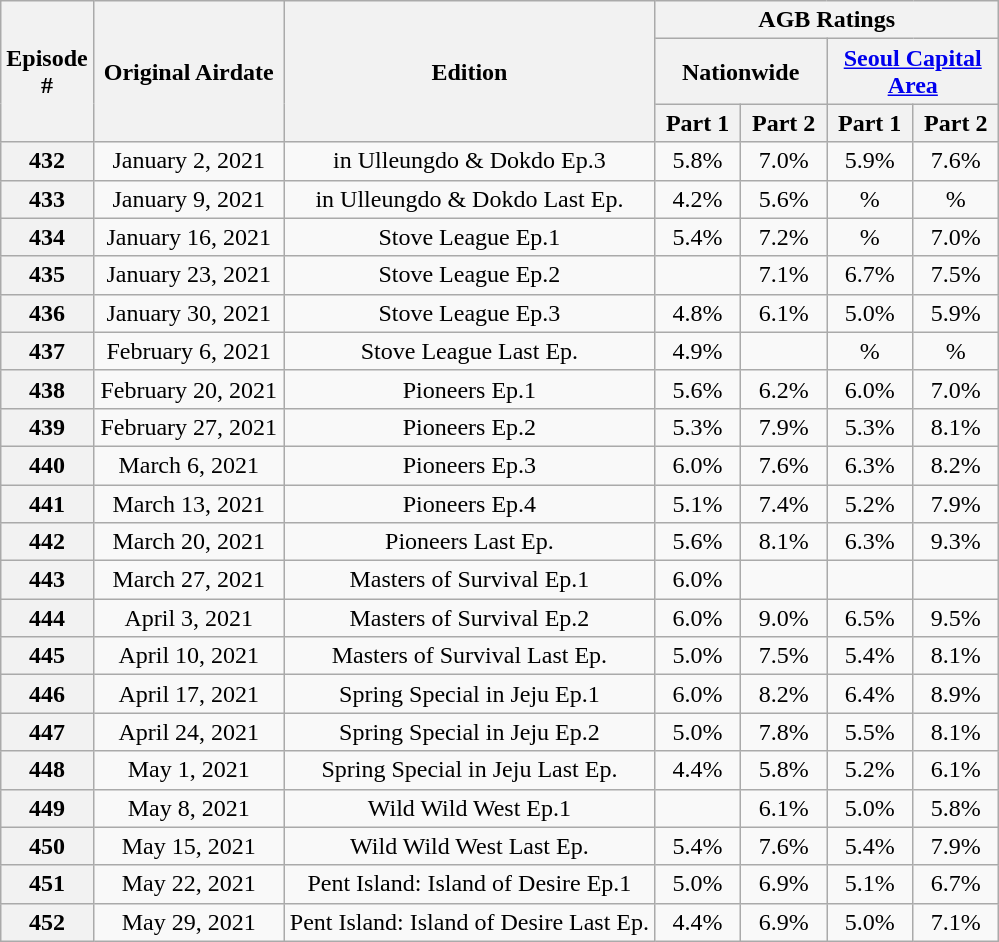<table class="wikitable sortable" style="text-align:center;">
<tr>
<th rowspan="3" width="40">Episode #</th>
<th rowspan="3" width="120">Original Airdate</th>
<th rowspan="3">Edition</th>
<th colspan="4">AGB Ratings</th>
</tr>
<tr>
<th colspan=2>Nationwide</th>
<th colspan=2><a href='#'>Seoul Capital Area</a></th>
</tr>
<tr>
<th width=50>Part 1</th>
<th width=50>Part 2</th>
<th width=50>Part 1</th>
<th width=50>Part 2</th>
</tr>
<tr>
<th>432</th>
<td>January 2, 2021</td>
<td>in Ulleungdo & Dokdo Ep.3</td>
<td>5.8%</td>
<td>7.0%</td>
<td>5.9%</td>
<td>7.6%</td>
</tr>
<tr>
<th>433</th>
<td>January 9, 2021</td>
<td>in Ulleungdo & Dokdo Last Ep.</td>
<td>4.2%</td>
<td>5.6%</td>
<td>%</td>
<td>%</td>
</tr>
<tr>
<th>434</th>
<td>January 16, 2021</td>
<td>Stove League Ep.1</td>
<td>5.4%</td>
<td>7.2%</td>
<td>%</td>
<td>7.0%</td>
</tr>
<tr>
<th>435</th>
<td>January 23, 2021</td>
<td>Stove League Ep.2</td>
<td></td>
<td>7.1%</td>
<td>6.7%</td>
<td>7.5%</td>
</tr>
<tr>
<th>436</th>
<td>January 30, 2021</td>
<td>Stove League Ep.3</td>
<td>4.8%</td>
<td>6.1%</td>
<td>5.0%</td>
<td>5.9%</td>
</tr>
<tr>
<th>437</th>
<td>February 6, 2021</td>
<td>Stove League Last Ep.</td>
<td>4.9%</td>
<td></td>
<td>%</td>
<td>%</td>
</tr>
<tr>
<th>438</th>
<td>February 20, 2021</td>
<td>Pioneers Ep.1</td>
<td>5.6%</td>
<td>6.2%</td>
<td>6.0%</td>
<td>7.0%</td>
</tr>
<tr>
<th>439</th>
<td>February 27, 2021</td>
<td>Pioneers Ep.2</td>
<td>5.3%</td>
<td>7.9%</td>
<td>5.3%</td>
<td>8.1%</td>
</tr>
<tr>
<th>440</th>
<td>March 6, 2021</td>
<td>Pioneers Ep.3</td>
<td>6.0%</td>
<td>7.6%</td>
<td>6.3%</td>
<td>8.2%</td>
</tr>
<tr>
<th>441</th>
<td>March 13, 2021</td>
<td>Pioneers Ep.4</td>
<td>5.1%</td>
<td>7.4%</td>
<td>5.2%</td>
<td>7.9%</td>
</tr>
<tr>
<th>442</th>
<td>March 20, 2021</td>
<td>Pioneers Last Ep.</td>
<td>5.6%</td>
<td>8.1%</td>
<td>6.3%</td>
<td>9.3%</td>
</tr>
<tr>
<th>443</th>
<td>March 27, 2021</td>
<td>Masters of Survival Ep.1</td>
<td>6.0%</td>
<td></td>
<td></td>
<td></td>
</tr>
<tr>
<th>444</th>
<td>April 3, 2021</td>
<td>Masters of Survival Ep.2</td>
<td>6.0%</td>
<td>9.0%</td>
<td>6.5%</td>
<td>9.5%</td>
</tr>
<tr>
<th>445</th>
<td>April 10, 2021</td>
<td>Masters of Survival Last Ep.</td>
<td>5.0%</td>
<td>7.5%</td>
<td>5.4%</td>
<td>8.1%</td>
</tr>
<tr>
<th>446</th>
<td>April 17, 2021</td>
<td>Spring Special in Jeju Ep.1</td>
<td>6.0%</td>
<td>8.2%</td>
<td>6.4%</td>
<td>8.9%</td>
</tr>
<tr>
<th>447</th>
<td>April 24, 2021</td>
<td>Spring Special in Jeju Ep.2</td>
<td>5.0%</td>
<td>7.8%</td>
<td>5.5%</td>
<td>8.1%</td>
</tr>
<tr>
<th>448</th>
<td>May 1, 2021</td>
<td>Spring Special in Jeju Last Ep.</td>
<td>4.4%</td>
<td>5.8%</td>
<td>5.2%</td>
<td>6.1%</td>
</tr>
<tr>
<th>449</th>
<td>May 8, 2021</td>
<td>Wild Wild West Ep.1</td>
<td></td>
<td>6.1%</td>
<td>5.0%</td>
<td>5.8%</td>
</tr>
<tr>
<th>450</th>
<td>May 15, 2021</td>
<td>Wild Wild West Last Ep.</td>
<td>5.4%</td>
<td>7.6%</td>
<td>5.4%</td>
<td>7.9%</td>
</tr>
<tr>
<th>451</th>
<td>May 22, 2021</td>
<td>Pent Island: Island of Desire Ep.1</td>
<td>5.0%</td>
<td>6.9%</td>
<td>5.1%</td>
<td>6.7%</td>
</tr>
<tr>
<th>452</th>
<td>May 29, 2021</td>
<td>Pent Island: Island of Desire Last Ep.</td>
<td>4.4%</td>
<td>6.9%</td>
<td>5.0%</td>
<td>7.1%</td>
</tr>
</table>
